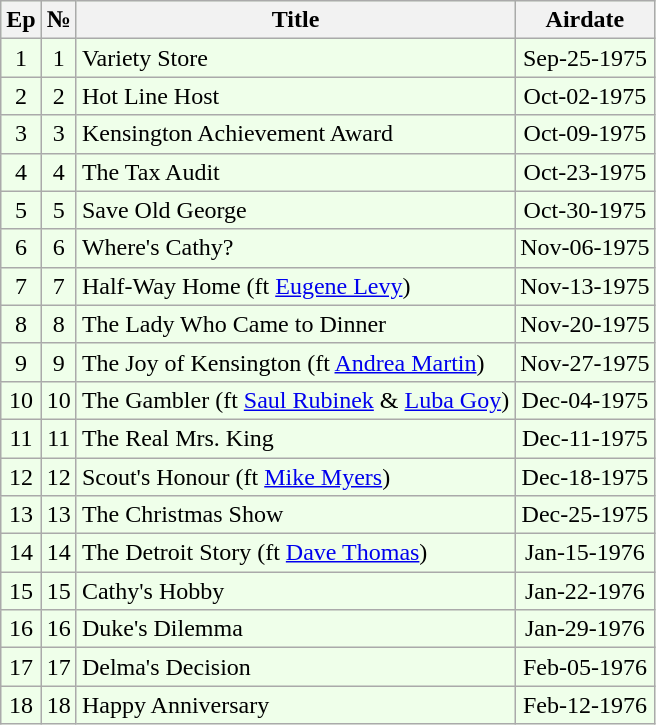<table class=wikitable style="text-align:center; background:#EFFFEA">
<tr>
<th>Ep</th>
<th>№</th>
<th>Title</th>
<th>Airdate</th>
</tr>
<tr>
<td>1</td>
<td>1</td>
<td align="left">Variety Store</td>
<td>Sep-25-1975</td>
</tr>
<tr>
<td>2</td>
<td>2</td>
<td align="left">Hot Line Host</td>
<td>Oct-02-1975</td>
</tr>
<tr>
<td>3</td>
<td>3</td>
<td align="left">Kensington Achievement Award</td>
<td>Oct-09-1975</td>
</tr>
<tr>
<td>4</td>
<td>4</td>
<td align="left">The Tax Audit</td>
<td>Oct-23-1975</td>
</tr>
<tr>
<td>5</td>
<td>5</td>
<td align="left">Save Old George</td>
<td>Oct-30-1975</td>
</tr>
<tr>
<td>6</td>
<td>6</td>
<td align="left">Where's Cathy?</td>
<td>Nov-06-1975</td>
</tr>
<tr>
<td>7</td>
<td>7</td>
<td align="left">Half-Way Home (ft <a href='#'>Eugene Levy</a>)</td>
<td>Nov-13-1975</td>
</tr>
<tr>
<td>8</td>
<td>8</td>
<td align="left">The Lady Who Came to Dinner</td>
<td>Nov-20-1975</td>
</tr>
<tr>
<td>9</td>
<td>9</td>
<td align="left">The Joy of Kensington (ft <a href='#'>Andrea Martin</a>)</td>
<td>Nov-27-1975</td>
</tr>
<tr>
<td>10</td>
<td>10</td>
<td align="left">The Gambler (ft <a href='#'>Saul Rubinek</a> & <a href='#'>Luba Goy</a>)</td>
<td>Dec-04-1975</td>
</tr>
<tr>
<td>11</td>
<td>11</td>
<td align="left">The Real Mrs. King</td>
<td>Dec-11-1975</td>
</tr>
<tr>
<td>12</td>
<td>12</td>
<td align="left">Scout's Honour (ft <a href='#'>Mike Myers</a>)</td>
<td>Dec-18-1975</td>
</tr>
<tr>
<td>13</td>
<td>13</td>
<td align="left">The Christmas Show</td>
<td>Dec-25-1975</td>
</tr>
<tr>
<td>14</td>
<td>14</td>
<td align="left">The Detroit Story (ft <a href='#'>Dave Thomas</a>)</td>
<td>Jan-15-1976</td>
</tr>
<tr>
<td>15</td>
<td>15</td>
<td align="left">Cathy's Hobby</td>
<td>Jan-22-1976</td>
</tr>
<tr>
<td>16</td>
<td>16</td>
<td align="left">Duke's Dilemma</td>
<td>Jan-29-1976</td>
</tr>
<tr>
<td>17</td>
<td>17</td>
<td align="left">Delma's Decision</td>
<td>Feb-05-1976</td>
</tr>
<tr>
<td>18</td>
<td>18</td>
<td align="left">Happy Anniversary</td>
<td>Feb-12-1976</td>
</tr>
</table>
